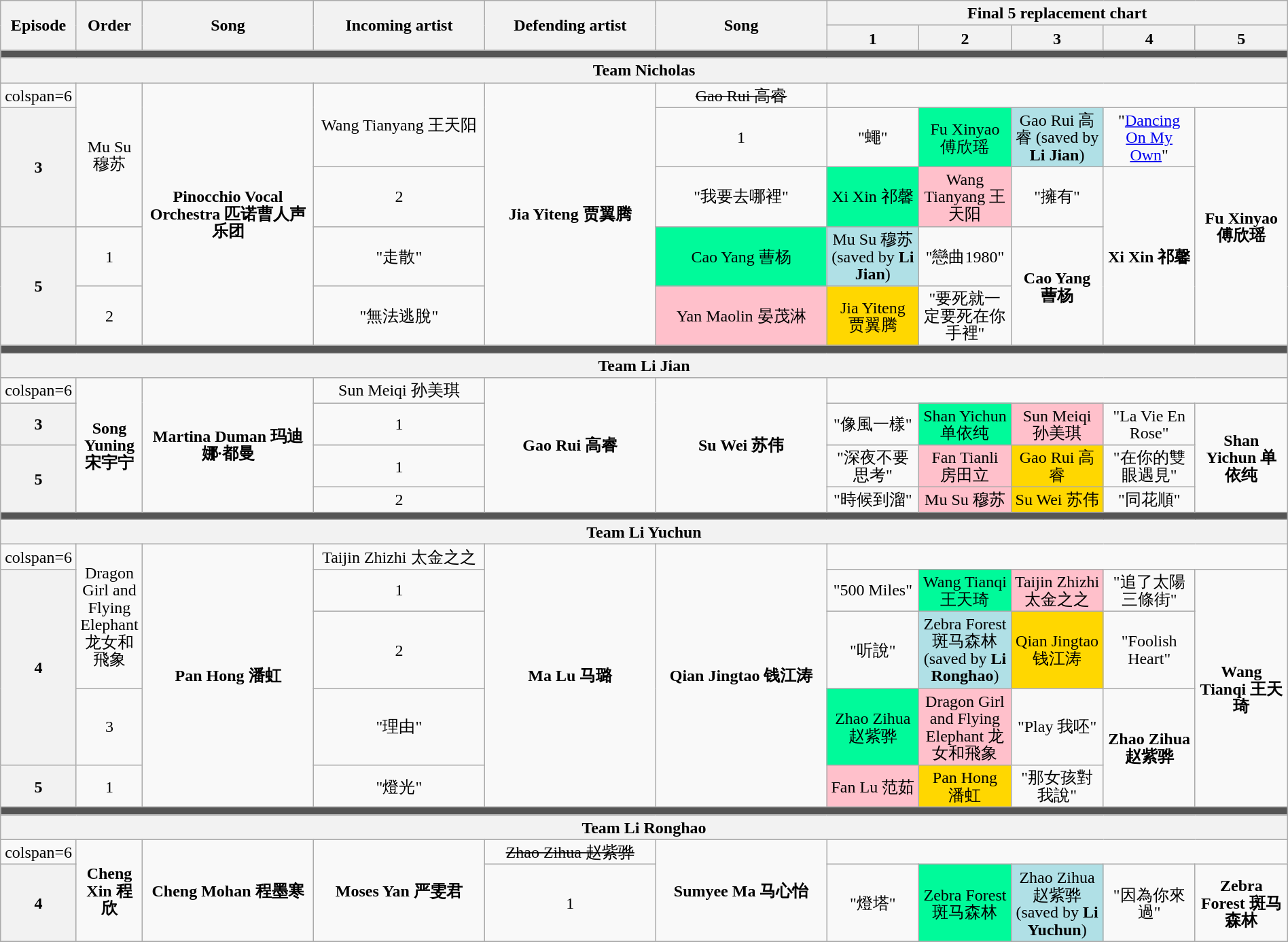<table class="wikitable" style="text-align: center; line-height:17px; width:100%;">
<tr>
<th rowspan=2 style="width:4%;">Episode</th>
<th rowspan=2 style="width:2%;">Order</th>
<th rowspan=2 style="width:13%;">Song</th>
<th rowspan=2 style="width:13%;">Incoming artist</th>
<th rowspan=2 style="width:13%;">Defending artist</th>
<th rowspan=2 style="width:13%;">Song</th>
<th colspan=6>Final 5 replacement chart</th>
</tr>
<tr>
<th style="width:7%;">1</th>
<th style="width:7%;">2</th>
<th style="width:7%;">3</th>
<th style="width:7%;">4</th>
<th style="width:7%;">5</th>
</tr>
<tr>
<td colspan="12" style="background:#555;"></td>
</tr>
<tr>
<th colspan=12>Team Nicholas</th>
</tr>
<tr>
<td>colspan=6 </td>
<td rowspan=3>Mu Su 穆苏</td>
<td rowspan=5><strong>Pinocchio Vocal Orchestra 匹诺曹人声乐团</strong></td>
<td rowspan=2>Wang Tianyang 王天阳</td>
<td rowspan=5><strong>Jia Yiteng 贾翼腾</strong></td>
<td><s>Gao Rui 高睿</s></td>
</tr>
<tr>
<th rowspan=2>3</th>
<td>1</td>
<td>"蠅"</td>
<td style="background:#00fa9a;">Fu Xinyao 傅欣瑶</td>
<td style="background:#b0e0e6;">Gao Rui 高睿 (saved by <strong>Li Jian</strong>)</td>
<td>"<a href='#'>Dancing On My Own</a>"</td>
<td rowspan=4><strong>Fu Xinyao 傅欣瑶</strong></td>
</tr>
<tr>
<td>2</td>
<td>"我要去哪裡"</td>
<td style="background:#00fa9a;">Xi Xin 祁馨</td>
<td style="background:pink;">Wang Tianyang 王天阳</td>
<td>"擁有"</td>
<td rowspan=3><strong>Xi Xin 祁馨</strong></td>
</tr>
<tr>
<th rowspan=2>5</th>
<td>1</td>
<td>"走散"</td>
<td style="background:#00fa9a;">Cao Yang 蓸杨</td>
<td style="background:#b0e0e6;">Mu Su 穆苏 (saved by <strong>Li Jian</strong>)</td>
<td>"戀曲1980"</td>
<td rowspan=2><strong>Cao Yang 蓸杨</strong></td>
</tr>
<tr>
<td>2</td>
<td>"無法逃脫"</td>
<td style="background:pink;">Yan Maolin 晏茂淋</td>
<td style="background:gold;">Jia Yiteng 贾翼腾</td>
<td>"要死就一定要死在你手裡"</td>
</tr>
<tr>
<td colspan="12" style="background:#555;"></td>
</tr>
<tr>
<th colspan=12>Team Li Jian</th>
</tr>
<tr>
<td>colspan=6 </td>
<td rowspan=4><strong>Song Yuning 宋宇宁</strong></td>
<td rowspan=4><strong>Martina Duman 玛迪娜·都曼</strong></td>
<td>Sun Meiqi 孙美琪</td>
<td rowspan=4><strong>Gao Rui 高睿</strong></td>
<td rowspan=4><strong>Su Wei 苏伟</strong></td>
</tr>
<tr>
<th>3</th>
<td>1</td>
<td>"像風一樣"</td>
<td style="background:#00fa9a;">Shan Yichun 单依纯</td>
<td style="background:pink;">Sun Meiqi 孙美琪</td>
<td>"La Vie En Rose"</td>
<td rowspan=3><strong>Shan Yichun 单依纯</strong></td>
</tr>
<tr>
<th rowspan=2>5</th>
<td>1</td>
<td>"深夜不要思考"</td>
<td style="background:pink;">Fan Tianli 房田立</td>
<td style="background:gold;">Gao Rui 高睿</td>
<td>"在你的雙眼遇見"</td>
</tr>
<tr>
<td>2</td>
<td>"時候到溜"</td>
<td style="background:pink;">Mu Su 穆苏</td>
<td style="background:gold;">Su Wei 苏伟</td>
<td>"同花順"</td>
</tr>
<tr>
<td colspan="12" style="background:#555;"></td>
</tr>
<tr>
<th colspan=12>Team Li Yuchun</th>
</tr>
<tr>
<td>colspan=6 </td>
<td rowspan=3>Dragon Girl and Flying Elephant 龙女和飛象</td>
<td rowspan=5><strong>Pan Hong 潘虹</strong></td>
<td>Taijin Zhizhi 太金之之</td>
<td rowspan=5><strong>Ma Lu 马璐</strong></td>
<td rowspan=5><strong>Qian Jingtao 钱江涛</strong></td>
</tr>
<tr>
<th rowspan=3>4</th>
<td>1</td>
<td>"500 Miles"</td>
<td style="background:#00fa9a;">Wang Tianqi 王天琦</td>
<td style="background:pink;">Taijin Zhizhi 太金之之</td>
<td>"追了太陽三條街"</td>
<td rowspan=4><strong>Wang Tianqi 王天琦</strong></td>
</tr>
<tr>
<td>2</td>
<td>"听說"</td>
<td style="background:#b0e0e6;">Zebra Forest 斑马森林 (saved by <strong>Li Ronghao</strong>) </td>
<td style="background:gold;">Qian Jingtao 钱江涛</td>
<td>"Foolish Heart"</td>
</tr>
<tr>
<td>3</td>
<td>"理由"</td>
<td style="background:#00fa9a;">Zhao Zihua 赵紫骅</td>
<td style="background:pink;">Dragon Girl and Flying Elephant 龙女和飛象</td>
<td>"Play 我呸"</td>
<td rowspan=2><strong>Zhao Zihua 赵紫骅</strong></td>
</tr>
<tr>
<th>5</th>
<td>1</td>
<td>"燈光"</td>
<td style="background:pink;">Fan Lu 范茹</td>
<td style="background:gold;">Pan Hong 潘虹</td>
<td>"那女孩對我說"</td>
</tr>
<tr>
<td colspan="12" style="background:#555;"></td>
</tr>
<tr>
<th colspan=12>Team Li Ronghao</th>
</tr>
<tr>
<td>colspan=6 </td>
<td rowspan=2><strong>Cheng Xin 程欣</strong></td>
<td rowspan=2><strong>Cheng Mohan 程墨寒</strong></td>
<td rowspan=2><strong>Moses Yan 严雯君</strong></td>
<td><s>Zhao Zihua 赵紫骅</s></td>
<td rowspan=2><strong>Sumyee Ma 马心怡</strong></td>
</tr>
<tr>
<th>4</th>
<td>1</td>
<td>"燈塔"</td>
<td style="background:#00fa9a;">Zebra Forest 斑马森林</td>
<td style="background:#b0e0e6;">Zhao Zihua 赵紫骅 (saved by <strong>Li Yuchun</strong>)</td>
<td>"因為你來過"</td>
<td><strong>Zebra Forest 斑马森林</strong></td>
</tr>
<tr>
</tr>
</table>
